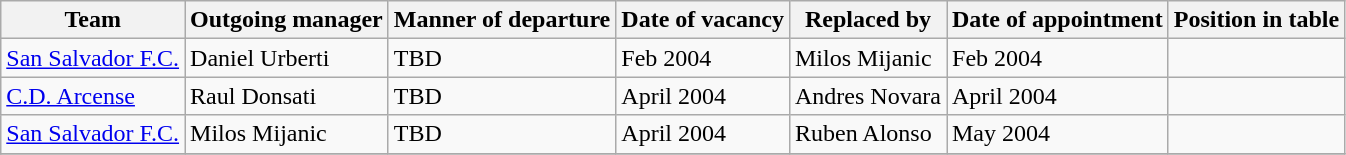<table class="wikitable">
<tr>
<th>Team</th>
<th>Outgoing manager</th>
<th>Manner of departure</th>
<th>Date of vacancy</th>
<th>Replaced by</th>
<th>Date of appointment</th>
<th>Position in table</th>
</tr>
<tr>
<td><a href='#'>San Salvador F.C.</a></td>
<td> Daniel Urberti</td>
<td>TBD</td>
<td>Feb 2004</td>
<td> Milos Mijanic</td>
<td>Feb 2004</td>
<td></td>
</tr>
<tr>
<td><a href='#'>C.D. Arcense</a></td>
<td> Raul Donsati</td>
<td>TBD</td>
<td>April 2004</td>
<td> Andres Novara</td>
<td>April 2004</td>
<td></td>
</tr>
<tr>
<td><a href='#'>San Salvador F.C.</a></td>
<td> Milos Mijanic</td>
<td>TBD</td>
<td>April 2004</td>
<td> Ruben Alonso</td>
<td>May 2004</td>
<td></td>
</tr>
<tr>
</tr>
</table>
